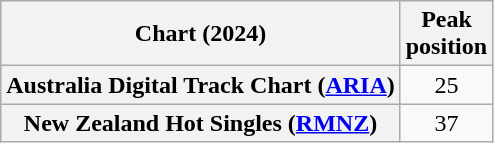<table class="wikitable sortable plainrowheaders" style="text-align:center">
<tr>
<th scope="col">Chart (2024)</th>
<th scope="col">Peak<br>position</th>
</tr>
<tr>
<th scope="row">Australia Digital Track Chart (<a href='#'>ARIA</a>)</th>
<td>25</td>
</tr>
<tr>
<th scope="row">New Zealand Hot Singles (<a href='#'>RMNZ</a>)</th>
<td>37</td>
</tr>
</table>
